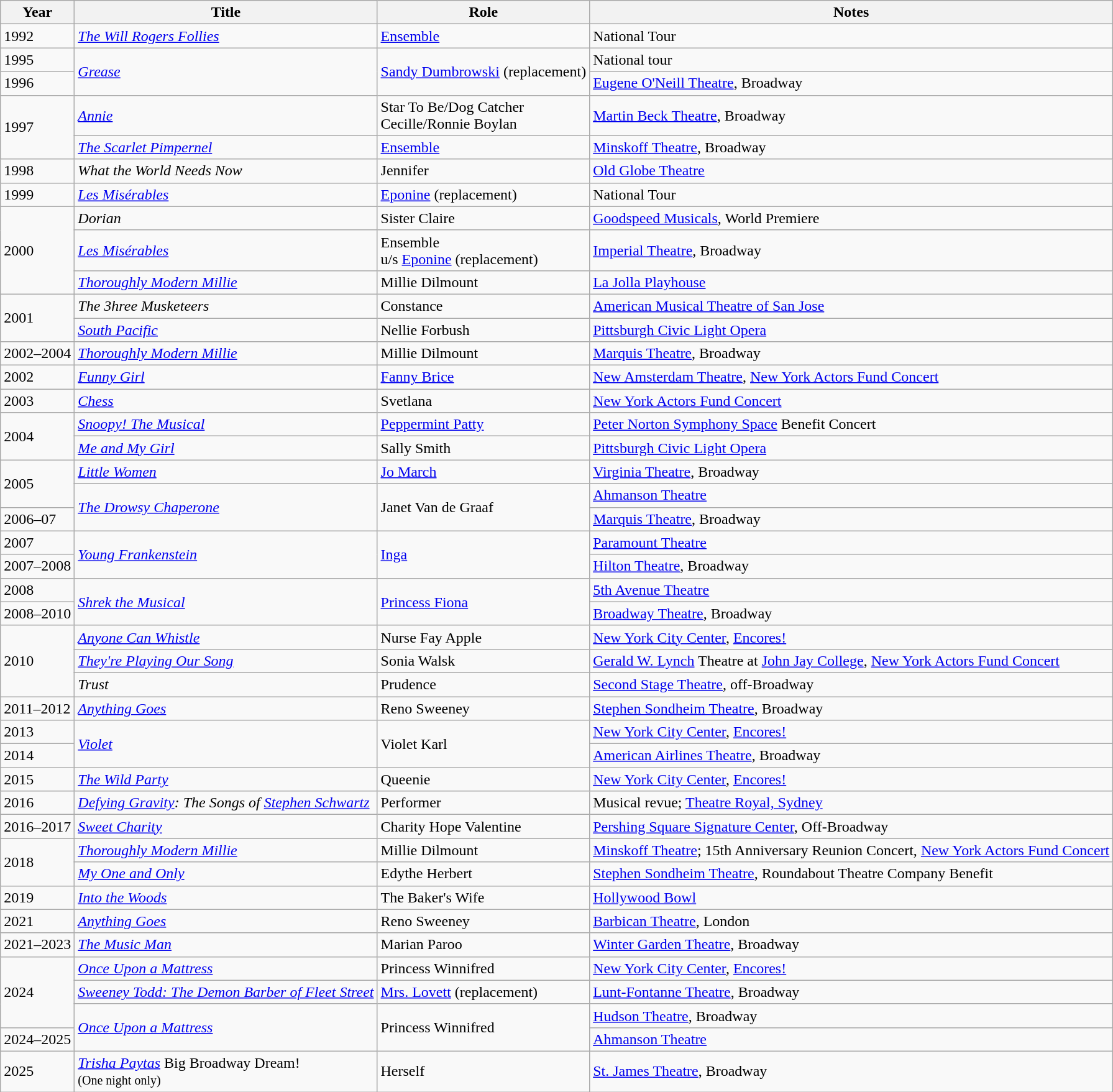<table class="wikitable sortable">
<tr>
<th>Year</th>
<th>Title</th>
<th>Role</th>
<th class="unsortable">Notes</th>
</tr>
<tr>
<td>1992</td>
<td><em><a href='#'>The Will Rogers Follies</a></em></td>
<td><a href='#'>Ensemble</a></td>
<td>National Tour</td>
</tr>
<tr>
<td>1995</td>
<td rowspan="2"><em><a href='#'>Grease</a></em></td>
<td rowspan="2"><a href='#'>Sandy Dumbrowski</a> (replacement)</td>
<td>National tour</td>
</tr>
<tr>
<td>1996</td>
<td><a href='#'>Eugene O'Neill Theatre</a>, Broadway</td>
</tr>
<tr>
<td rowspan="2">1997</td>
<td><em><a href='#'>Annie</a></em></td>
<td>Star To Be/Dog Catcher <br> Cecille/Ronnie Boylan</td>
<td><a href='#'>Martin Beck Theatre</a>, Broadway</td>
</tr>
<tr>
<td><em><a href='#'>The Scarlet Pimpernel</a></em></td>
<td><a href='#'>Ensemble</a></td>
<td><a href='#'>Minskoff Theatre</a>, Broadway</td>
</tr>
<tr>
<td>1998</td>
<td><em>What the World Needs Now</em></td>
<td>Jennifer</td>
<td><a href='#'>Old Globe Theatre</a></td>
</tr>
<tr>
<td>1999</td>
<td><em><a href='#'>Les Misérables</a></em></td>
<td><a href='#'>Eponine</a> (replacement)</td>
<td>National Tour</td>
</tr>
<tr>
<td rowspan="3">2000</td>
<td><em>Dorian</em></td>
<td>Sister Claire</td>
<td><a href='#'>Goodspeed Musicals</a>, World Premiere</td>
</tr>
<tr>
<td><em><a href='#'>Les Misérables</a></em></td>
<td>Ensemble<br>u/s <a href='#'>Eponine</a> (replacement)</td>
<td><a href='#'>Imperial Theatre</a>, Broadway</td>
</tr>
<tr>
<td><em><a href='#'>Thoroughly Modern Millie</a></em></td>
<td>Millie Dilmount</td>
<td><a href='#'>La Jolla Playhouse</a></td>
</tr>
<tr>
<td rowspan="2">2001</td>
<td><em>The 3hree Musketeers</em></td>
<td>Constance</td>
<td><a href='#'>American Musical Theatre of San Jose</a></td>
</tr>
<tr>
<td><em><a href='#'>South Pacific</a></em></td>
<td>Nellie Forbush</td>
<td><a href='#'>Pittsburgh Civic Light Opera</a></td>
</tr>
<tr>
<td>2002–2004</td>
<td><em><a href='#'>Thoroughly Modern Millie</a></em></td>
<td>Millie Dilmount</td>
<td><a href='#'>Marquis Theatre</a>, Broadway</td>
</tr>
<tr>
<td>2002</td>
<td><em><a href='#'>Funny Girl</a></em></td>
<td><a href='#'>Fanny Brice</a></td>
<td><a href='#'>New Amsterdam Theatre</a>, <a href='#'>New York Actors Fund Concert</a></td>
</tr>
<tr>
<td>2003</td>
<td><em><a href='#'>Chess</a></em></td>
<td>Svetlana</td>
<td><a href='#'>New York Actors Fund Concert</a></td>
</tr>
<tr>
<td rowspan="2">2004</td>
<td><em><a href='#'>Snoopy! The Musical</a></em></td>
<td><a href='#'>Peppermint Patty</a></td>
<td><a href='#'>Peter Norton Symphony Space</a> Benefit Concert</td>
</tr>
<tr>
<td><em><a href='#'>Me and My Girl</a></em></td>
<td>Sally Smith</td>
<td><a href='#'>Pittsburgh Civic Light Opera</a></td>
</tr>
<tr>
<td rowspan="2">2005</td>
<td><em><a href='#'>Little Women</a></em></td>
<td><a href='#'>Jo March</a></td>
<td><a href='#'>Virginia Theatre</a>, Broadway</td>
</tr>
<tr>
<td rowspan="2"><em><a href='#'>The Drowsy Chaperone</a></em></td>
<td rowspan="2">Janet Van de Graaf</td>
<td><a href='#'>Ahmanson Theatre</a></td>
</tr>
<tr>
<td>2006–07</td>
<td><a href='#'>Marquis Theatre</a>, Broadway</td>
</tr>
<tr>
<td>2007</td>
<td rowspan="2"><em><a href='#'>Young Frankenstein</a></em></td>
<td rowspan="2"><a href='#'>Inga</a></td>
<td><a href='#'>Paramount Theatre</a></td>
</tr>
<tr>
<td>2007–2008</td>
<td><a href='#'>Hilton Theatre</a>, Broadway</td>
</tr>
<tr>
<td>2008</td>
<td rowspan="2"><em><a href='#'>Shrek the Musical</a></em></td>
<td rowspan="2"><a href='#'>Princess Fiona</a></td>
<td><a href='#'>5th Avenue Theatre</a></td>
</tr>
<tr>
<td>2008–2010</td>
<td><a href='#'>Broadway Theatre</a>, Broadway</td>
</tr>
<tr>
<td rowspan="3">2010</td>
<td><em><a href='#'>Anyone Can Whistle</a></em></td>
<td>Nurse Fay Apple</td>
<td><a href='#'>New York City Center</a>, <a href='#'>Encores!</a></td>
</tr>
<tr>
<td><em><a href='#'>They're Playing Our Song</a></em></td>
<td>Sonia Walsk</td>
<td><a href='#'>Gerald W. Lynch</a> Theatre at <a href='#'>John Jay College</a>, <a href='#'>New York Actors Fund Concert</a></td>
</tr>
<tr>
<td><em>Trust</em></td>
<td>Prudence</td>
<td><a href='#'>Second Stage Theatre</a>, off-Broadway</td>
</tr>
<tr>
<td>2011–2012</td>
<td><em><a href='#'>Anything Goes</a></em></td>
<td>Reno Sweeney</td>
<td><a href='#'>Stephen Sondheim Theatre</a>, Broadway</td>
</tr>
<tr>
<td>2013</td>
<td rowspan="2"><em><a href='#'>Violet</a></em></td>
<td rowspan="2">Violet Karl</td>
<td><a href='#'>New York City Center</a>, <a href='#'>Encores!</a></td>
</tr>
<tr>
<td>2014</td>
<td><a href='#'>American Airlines Theatre</a>, Broadway</td>
</tr>
<tr>
<td>2015</td>
<td><em><a href='#'>The Wild Party</a></em></td>
<td>Queenie</td>
<td><a href='#'>New York City Center</a>, <a href='#'>Encores!</a></td>
</tr>
<tr>
<td>2016</td>
<td><em><a href='#'>Defying Gravity</a>: The Songs of <a href='#'>Stephen Schwartz</a></em></td>
<td>Performer</td>
<td>Musical revue; <a href='#'>Theatre Royal, Sydney</a></td>
</tr>
<tr>
<td>2016–2017</td>
<td><em><a href='#'>Sweet Charity</a></em></td>
<td>Charity Hope Valentine</td>
<td><a href='#'>Pershing Square Signature Center</a>, Off-Broadway</td>
</tr>
<tr>
<td rowspan="2">2018</td>
<td><em><a href='#'>Thoroughly Modern Millie</a></em></td>
<td>Millie Dilmount</td>
<td><a href='#'>Minskoff Theatre</a>; 15th Anniversary Reunion Concert, <a href='#'>New York Actors Fund Concert</a></td>
</tr>
<tr>
<td><em><a href='#'>My One and Only</a></em></td>
<td>Edythe Herbert</td>
<td><a href='#'>Stephen Sondheim Theatre</a>, Roundabout Theatre Company Benefit</td>
</tr>
<tr>
<td>2019</td>
<td><em><a href='#'>Into the Woods</a></em></td>
<td>The Baker's Wife</td>
<td><a href='#'>Hollywood Bowl</a></td>
</tr>
<tr>
<td>2021</td>
<td><em><a href='#'>Anything Goes</a></em></td>
<td>Reno Sweeney</td>
<td><a href='#'>Barbican Theatre</a>, London</td>
</tr>
<tr>
<td>2021–2023</td>
<td><em><a href='#'>The Music Man</a></em></td>
<td>Marian Paroo</td>
<td><a href='#'>Winter Garden Theatre</a>, Broadway</td>
</tr>
<tr>
<td rowspan="3">2024</td>
<td><em><a href='#'>Once Upon a Mattress</a></em></td>
<td>Princess Winnifred</td>
<td><a href='#'>New York City Center</a>, <a href='#'>Encores!</a></td>
</tr>
<tr>
<td><em><a href='#'>Sweeney Todd: The Demon Barber of Fleet Street</a></em></td>
<td><a href='#'>Mrs. Lovett</a> (replacement)</td>
<td><a href='#'>Lunt-Fontanne Theatre</a>, Broadway</td>
</tr>
<tr>
<td rowspan=2><em><a href='#'>Once Upon a Mattress</a></em></td>
<td rowspan=2>Princess Winnifred</td>
<td><a href='#'>Hudson Theatre</a>, Broadway</td>
</tr>
<tr>
<td>2024–2025</td>
<td><a href='#'>Ahmanson Theatre</a></td>
</tr>
<tr>
<td>2025</td>
<td><em><a href='#'>Trisha Paytas</a></em> Big Broadway Dream! <br><small>(One night only)</small></td>
<td>Herself</td>
<td><a href='#'>St. James Theatre</a>, Broadway</td>
</tr>
</table>
